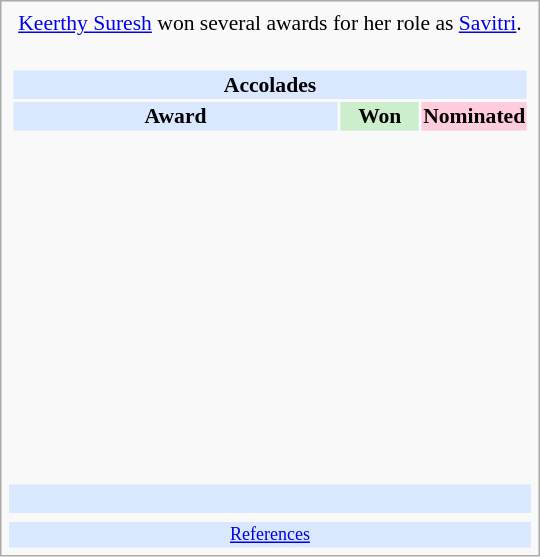<table class="infobox" style="width: 25em; text-align: left; font-size: 90%; vertical-align: middle;">
<tr>
<td colspan="3" style="text-align:center;"> <a href='#'>Keerthy Suresh</a> won several awards for her role as <a href='#'>Savitri</a>.</td>
</tr>
<tr>
<td colspan="3"><br><table class="collapsible collapsed" style="width:100%;">
<tr>
<th colspan="3" style="background:#d9e8ff; text-align:center;">Accolades</th>
</tr>
<tr style="background:#d9e8ff; text-align:center; text-align:center;">
<td><strong>Award</strong></td>
<td style="background:#cec; text-size:0.9em; width:50px;"><strong>Won</strong></td>
<td style="background:#fcd; text-size:0.9em; width:50px;"><strong>Nominated</strong></td>
</tr>
<tr>
<td style="text-align:center;"><br></td>
<td></td>
<td></td>
</tr>
<tr>
<td style="text-align:center;"><br></td>
<td></td>
<td></td>
</tr>
<tr>
<td style="text-align:center;"><br></td>
<td></td>
<td></td>
</tr>
<tr>
<td style="text-align:center;"><br></td>
<td></td>
<td></td>
</tr>
<tr>
<td style="text-align:center;"><br></td>
<td></td>
<td></td>
</tr>
<tr>
<td style="text-align:center;"><br></td>
<td></td>
<td></td>
</tr>
<tr>
<td style="text-align:center;"><br></td>
<td></td>
<td></td>
</tr>
<tr>
<td style="text-align:center;"><br></td>
<td></td>
<td></td>
</tr>
<tr>
<td style="text-align:center;"><br></td>
<td></td>
<td></td>
</tr>
<tr>
<td style="text-align:center;"><br></td>
<td></td>
<td></td>
</tr>
<tr>
<td style="text-align:center;"><br></td>
<td></td>
<td></td>
</tr>
</table>
</td>
</tr>
<tr style="background:#d9e8ff;">
<td colspan="3" style="text-align:center;"><br></td>
</tr>
<tr>
<td></td>
<td></td>
<td></td>
</tr>
<tr style="background:#d9e8ff;">
<td colspan="3" style="font-size: smaller; text-align:center;"><a href='#'>References</a></td>
</tr>
</table>
